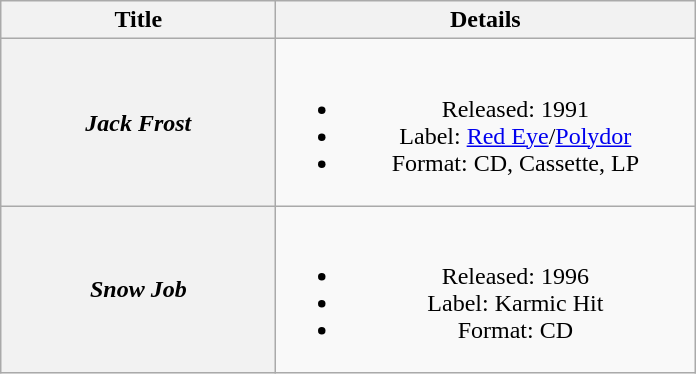<table class="wikitable plainrowheaders" style="text-align:center;" border="1">
<tr>
<th scope="col" style="width:11em;">Title</th>
<th scope="col" style="width:17em;">Details</th>
</tr>
<tr>
<th scope="row"><em>Jack Frost</em></th>
<td><br><ul><li>Released: 1991</li><li>Label: <a href='#'>Red Eye</a>/<a href='#'>Polydor</a></li><li>Format: CD, Cassette, LP</li></ul></td>
</tr>
<tr>
<th scope="row"><em>Snow Job</em></th>
<td><br><ul><li>Released: 1996</li><li>Label: Karmic Hit</li><li>Format: CD</li></ul></td>
</tr>
</table>
